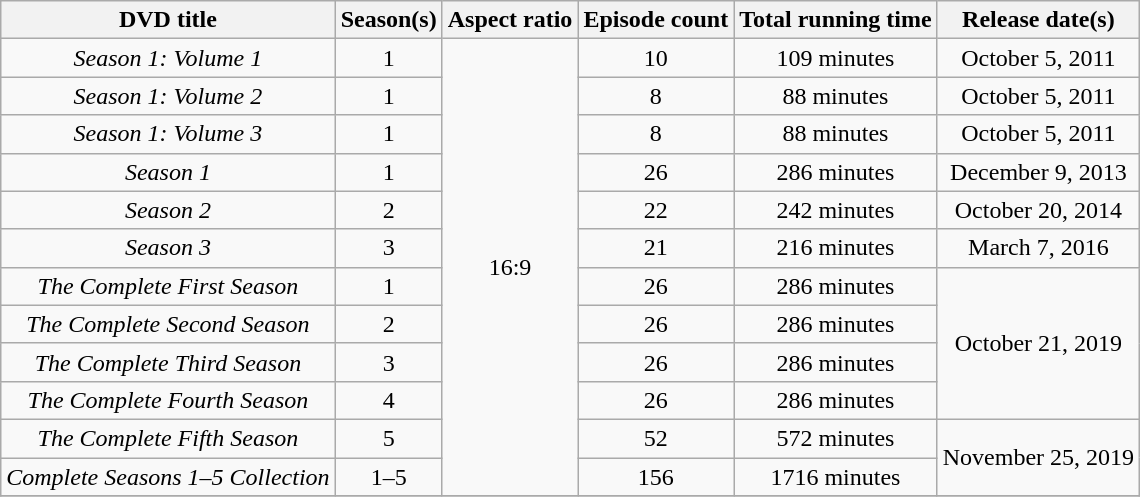<table class="wikitable sortable" style="text-align:center">
<tr>
<th>DVD title</th>
<th>Season(s)</th>
<th>Aspect ratio</th>
<th>Episode count</th>
<th>Total running time</th>
<th>Release date(s)</th>
</tr>
<tr>
<td><em>Season 1: Volume 1</em></td>
<td>1</td>
<td "align="center" rowspan="12">16:9</td>
<td>10</td>
<td>109 minutes</td>
<td>October 5, 2011</td>
</tr>
<tr>
<td><em>Season 1: Volume 2</em></td>
<td>1</td>
<td>8</td>
<td>88 minutes</td>
<td>October 5, 2011</td>
</tr>
<tr>
<td><em>Season 1: Volume 3</em></td>
<td>1</td>
<td>8</td>
<td>88 minutes</td>
<td>October 5, 2011</td>
</tr>
<tr>
<td><em>Season 1</em></td>
<td>1</td>
<td>26</td>
<td>286 minutes</td>
<td>December 9, 2013</td>
</tr>
<tr>
<td><em>Season 2</em></td>
<td>2</td>
<td>22</td>
<td>242 minutes</td>
<td>October 20, 2014</td>
</tr>
<tr>
<td><em>Season 3</em></td>
<td>3</td>
<td>21</td>
<td>216 minutes</td>
<td>March 7, 2016</td>
</tr>
<tr>
<td><em>The Complete First Season</em></td>
<td>1</td>
<td>26</td>
<td>286 minutes</td>
<td rowspan="4">October 21, 2019</td>
</tr>
<tr>
<td><em>The Complete Second Season</em></td>
<td>2</td>
<td>26</td>
<td>286 minutes</td>
</tr>
<tr>
<td><em>The Complete Third Season</em></td>
<td>3</td>
<td>26</td>
<td>286 minutes</td>
</tr>
<tr>
<td><em>The Complete Fourth Season</em></td>
<td>4</td>
<td>26</td>
<td>286 minutes</td>
</tr>
<tr>
<td><em>The Complete Fifth Season</em></td>
<td>5</td>
<td>52</td>
<td>572 minutes</td>
<td rowspan="2">November 25, 2019</td>
</tr>
<tr>
<td><em>Complete Seasons 1–5 Collection</em></td>
<td>1–5</td>
<td>156</td>
<td>1716 minutes</td>
</tr>
<tr>
</tr>
</table>
